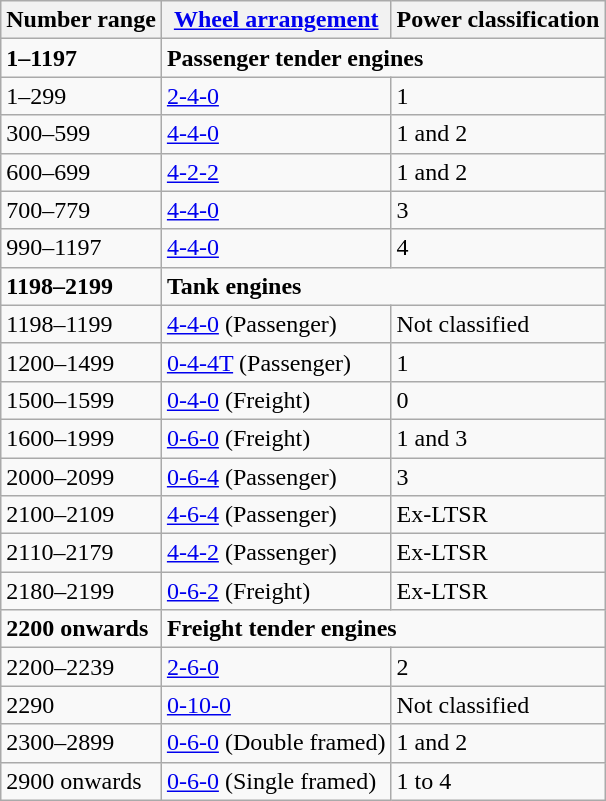<table class="wikitable">
<tr>
<th>Number range</th>
<th><a href='#'>Wheel arrangement</a></th>
<th>Power classification</th>
</tr>
<tr>
<td><strong>1–1197</strong></td>
<td colspan=2><strong>Passenger tender engines</strong></td>
</tr>
<tr>
<td>1–299</td>
<td><a href='#'>2-4-0</a></td>
<td>1</td>
</tr>
<tr>
<td>300–599</td>
<td><a href='#'>4-4-0</a></td>
<td>1 and 2</td>
</tr>
<tr>
<td>600–699</td>
<td><a href='#'>4-2-2</a></td>
<td>1 and 2</td>
</tr>
<tr>
<td>700–779</td>
<td><a href='#'>4-4-0</a></td>
<td>3</td>
</tr>
<tr>
<td>990–1197</td>
<td><a href='#'>4-4-0</a></td>
<td>4</td>
</tr>
<tr>
<td><strong>1198–2199</strong></td>
<td colspan=2><strong>Tank engines</strong></td>
</tr>
<tr>
<td>1198–1199</td>
<td><a href='#'>4-4-0</a> (Passenger)</td>
<td>Not classified</td>
</tr>
<tr>
<td>1200–1499</td>
<td><a href='#'>0-4-4T</a> (Passenger)</td>
<td>1</td>
</tr>
<tr>
<td>1500–1599</td>
<td><a href='#'>0-4-0</a> (Freight)</td>
<td>0</td>
</tr>
<tr>
<td>1600–1999</td>
<td><a href='#'>0-6-0</a> (Freight)</td>
<td>1 and 3</td>
</tr>
<tr>
<td>2000–2099</td>
<td><a href='#'>0-6-4</a> (Passenger)</td>
<td>3</td>
</tr>
<tr>
<td>2100–2109</td>
<td><a href='#'>4-6-4</a> (Passenger)</td>
<td>Ex-LTSR</td>
</tr>
<tr>
<td>2110–2179</td>
<td><a href='#'>4-4-2</a> (Passenger)</td>
<td>Ex-LTSR</td>
</tr>
<tr>
<td>2180–2199</td>
<td><a href='#'>0-6-2</a> (Freight)</td>
<td>Ex-LTSR</td>
</tr>
<tr>
<td><strong>2200 onwards</strong></td>
<td colspan=2><strong>Freight tender engines</strong></td>
</tr>
<tr>
<td>2200–2239</td>
<td><a href='#'>2-6-0</a></td>
<td>2</td>
</tr>
<tr>
<td>2290</td>
<td><a href='#'>0-10-0</a></td>
<td>Not classified</td>
</tr>
<tr>
<td>2300–2899</td>
<td><a href='#'>0-6-0</a> (Double framed)</td>
<td>1 and 2</td>
</tr>
<tr>
<td>2900 onwards</td>
<td><a href='#'>0-6-0</a> (Single framed)</td>
<td>1 to 4</td>
</tr>
</table>
